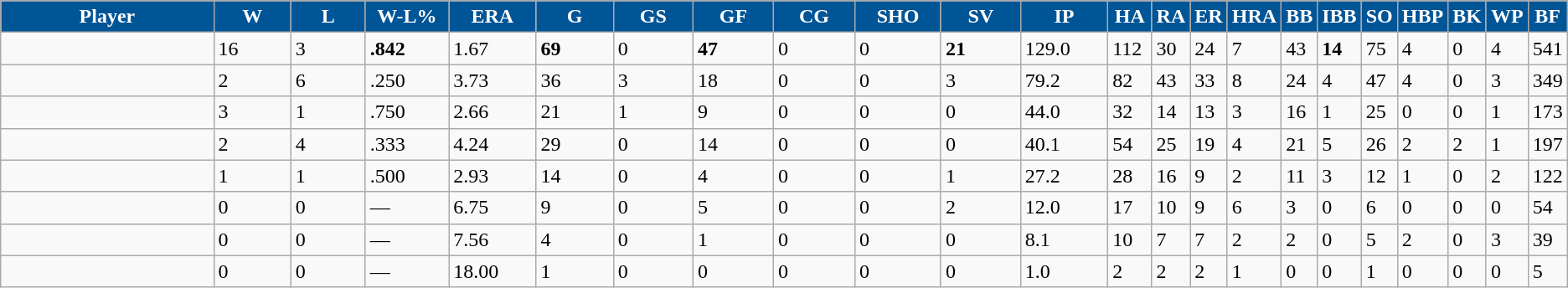<table class="wikitable sortable">
<tr>
<th style="background:#005596; color:#FFF; width:20%;">Player</th>
<th style="background:#005596; color:#FFF; width:7%;">W</th>
<th style="background:#005596; color:#FFF; width:7%;">L</th>
<th style="background:#005596; color:#FFF; width:7%;">W-L%</th>
<th style="background:#005596; color:#FFF; width:7%;">ERA</th>
<th style="background:#005596; color:#FFF; width:7%;">G</th>
<th style="background:#005596; color:#FFF; width:7%;">GS</th>
<th style="background:#005596; color:#FFF; width:7%;">GF</th>
<th style="background:#005596; color:#FFF; width:7%;">CG</th>
<th style="background:#005596; color:#FFF; width:7%;">SHO</th>
<th style="background:#005596; color:#FFF; width:7%;">SV</th>
<th style="background:#005596; color:#FFF; width:7%;">IP</th>
<th style="background:#005596; color:#FFF; width:7%;">HA</th>
<th style="background:#005596; color:#FFF; width:7%;">RA</th>
<th style="background:#005596; color:#FFF; width:7%;">ER</th>
<th style="background:#005596; color:#FFF; width:7%;">HRA</th>
<th style="background:#005596; color:#FFF; width:7%;">BB</th>
<th style="background:#005596; color:#FFF; width:7%;">IBB</th>
<th style="background:#005596; color:#FFF; width:7%;">SO</th>
<th style="background:#005596; color:#FFF; width:7%;">HBP</th>
<th style="background:#005596; color:#FFF; width:7%;">BK</th>
<th style="background:#005596; color:#FFF; width:7%;">WP</th>
<th style="background:#005596; color:#FFF; width:7%;">BF</th>
</tr>
<tr>
<td></td>
<td>16</td>
<td>3</td>
<td><strong>.842</strong></td>
<td>1.67</td>
<td><strong>69</strong></td>
<td>0</td>
<td><strong>47</strong></td>
<td>0</td>
<td>0</td>
<td><strong>21</strong></td>
<td>129.0</td>
<td>112</td>
<td>30</td>
<td>24</td>
<td>7</td>
<td>43</td>
<td><strong>14</strong></td>
<td>75</td>
<td>4</td>
<td>0</td>
<td>4</td>
<td>541</td>
</tr>
<tr>
<td></td>
<td>2</td>
<td>6</td>
<td>.250</td>
<td>3.73</td>
<td>36</td>
<td>3</td>
<td>18</td>
<td>0</td>
<td>0</td>
<td>3</td>
<td>79.2</td>
<td>82</td>
<td>43</td>
<td>33</td>
<td>8</td>
<td>24</td>
<td>4</td>
<td>47</td>
<td>4</td>
<td>0</td>
<td>3</td>
<td>349</td>
</tr>
<tr>
<td></td>
<td>3</td>
<td>1</td>
<td>.750</td>
<td>2.66</td>
<td>21</td>
<td>1</td>
<td>9</td>
<td>0</td>
<td>0</td>
<td>0</td>
<td>44.0</td>
<td>32</td>
<td>14</td>
<td>13</td>
<td>3</td>
<td>16</td>
<td>1</td>
<td>25</td>
<td>0</td>
<td>0</td>
<td>1</td>
<td>173</td>
</tr>
<tr>
<td></td>
<td>2</td>
<td>4</td>
<td>.333</td>
<td>4.24</td>
<td>29</td>
<td>0</td>
<td>14</td>
<td>0</td>
<td>0</td>
<td>0</td>
<td>40.1</td>
<td>54</td>
<td>25</td>
<td>19</td>
<td>4</td>
<td>21</td>
<td>5</td>
<td>26</td>
<td>2</td>
<td>2</td>
<td>1</td>
<td>197</td>
</tr>
<tr>
<td></td>
<td>1</td>
<td>1</td>
<td>.500</td>
<td>2.93</td>
<td>14</td>
<td>0</td>
<td>4</td>
<td>0</td>
<td>0</td>
<td>1</td>
<td>27.2</td>
<td>28</td>
<td>16</td>
<td>9</td>
<td>2</td>
<td>11</td>
<td>3</td>
<td>12</td>
<td>1</td>
<td>0</td>
<td>2</td>
<td>122</td>
</tr>
<tr>
<td></td>
<td>0</td>
<td>0</td>
<td>—</td>
<td>6.75</td>
<td>9</td>
<td>0</td>
<td>5</td>
<td>0</td>
<td>0</td>
<td>2</td>
<td>12.0</td>
<td>17</td>
<td>10</td>
<td>9</td>
<td>6</td>
<td>3</td>
<td>0</td>
<td>6</td>
<td>0</td>
<td>0</td>
<td>0</td>
<td>54</td>
</tr>
<tr>
<td></td>
<td>0</td>
<td>0</td>
<td>—</td>
<td>7.56</td>
<td>4</td>
<td>0</td>
<td>1</td>
<td>0</td>
<td>0</td>
<td>0</td>
<td>8.1</td>
<td>10</td>
<td>7</td>
<td>7</td>
<td>2</td>
<td>2</td>
<td>0</td>
<td>5</td>
<td>2</td>
<td>0</td>
<td>3</td>
<td>39</td>
</tr>
<tr>
<td></td>
<td>0</td>
<td>0</td>
<td>—</td>
<td>18.00</td>
<td>1</td>
<td>0</td>
<td>0</td>
<td>0</td>
<td>0</td>
<td>0</td>
<td>1.0</td>
<td>2</td>
<td>2</td>
<td>2</td>
<td>1</td>
<td>0</td>
<td>0</td>
<td>1</td>
<td>0</td>
<td>0</td>
<td>0</td>
<td>5</td>
</tr>
</table>
